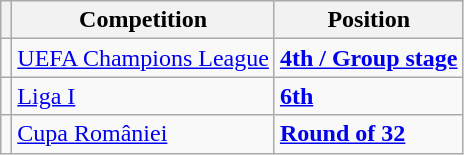<table class="wikitable">
<tr>
<th></th>
<th>Competition</th>
<th>Position</th>
</tr>
<tr>
<td></td>
<td><a href='#'>UEFA Champions League</a></td>
<td><strong><a href='#'>4th / Group stage</a></strong></td>
</tr>
<tr>
<td></td>
<td><a href='#'>Liga I</a></td>
<td><strong><a href='#'>6th</a></strong></td>
</tr>
<tr>
<td></td>
<td><a href='#'>Cupa României</a></td>
<td><strong><a href='#'>Round of 32</a></strong></td>
</tr>
</table>
